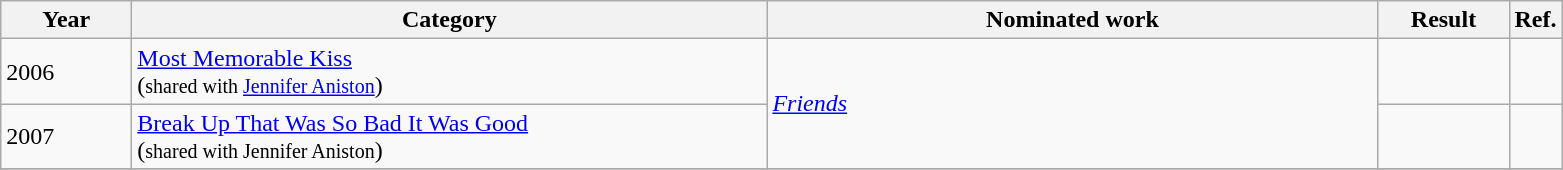<table class=wikitable>
<tr>
<th scope="col" style="width:5em;">Year</th>
<th scope="col" style="width:26em;">Category</th>
<th scope="col" style="width:25em;">Nominated work</th>
<th scope="col" style="width:5em;">Result</th>
<th>Ref.</th>
</tr>
<tr>
<td>2006</td>
<td><a href='#'>Most Memorable Kiss</a> <br> (<small>shared with <a href='#'>Jennifer Aniston</a></small>)</td>
<td rowspan=2><em><a href='#'>Friends</a></em></td>
<td></td>
<td></td>
</tr>
<tr>
<td>2007</td>
<td><a href='#'>Break Up That Was So Bad It Was Good</a> <br> (<small>shared with Jennifer Aniston</small>)</td>
<td></td>
<td></td>
</tr>
<tr>
</tr>
</table>
